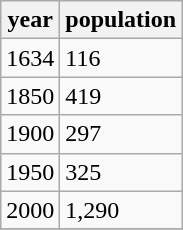<table class="wikitable">
<tr>
<th>year</th>
<th>population</th>
</tr>
<tr>
<td>1634</td>
<td>116</td>
</tr>
<tr>
<td>1850</td>
<td>419</td>
</tr>
<tr>
<td>1900</td>
<td>297</td>
</tr>
<tr>
<td>1950</td>
<td>325</td>
</tr>
<tr>
<td>2000</td>
<td>1,290</td>
</tr>
<tr>
</tr>
</table>
